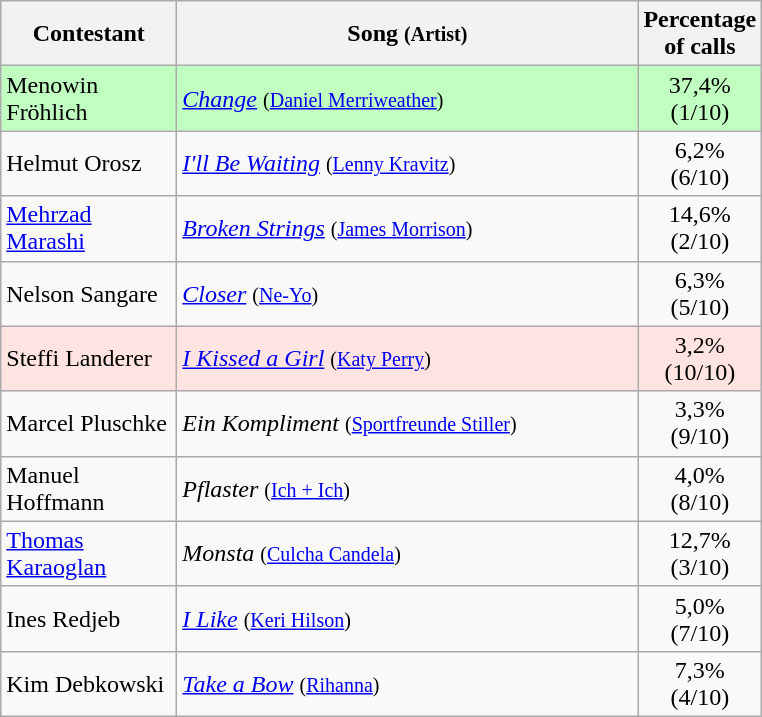<table class="wikitable">
<tr ">
<th style="width:110px;">Contestant</th>
<th style="width:300px;">Song <small>(Artist)</small></th>
<th style="width:28px;">Percentage of calls</th>
</tr>
<tr style="background:#c1ffc1;">
<td align="left">Menowin Fröhlich</td>
<td align="left"><em><a href='#'>Change</a></em> <small>(<a href='#'>Daniel Merriweather</a>)</small></td>
<td style="text-align:center;">37,4% (1/10)</td>
</tr>
<tr>
<td align="left">Helmut Orosz</td>
<td align="left"><em><a href='#'>I'll Be Waiting</a></em> <small>(<a href='#'>Lenny Kravitz</a>)</small></td>
<td style="text-align:center;">6,2% (6/10)</td>
</tr>
<tr>
<td align="left"><a href='#'>Mehrzad Marashi</a></td>
<td align="left"><em><a href='#'>Broken Strings</a></em> <small>(<a href='#'>James Morrison</a>)</small></td>
<td style="text-align:center;">14,6% (2/10)</td>
</tr>
<tr>
<td align="left">Nelson Sangare</td>
<td align="left"><em><a href='#'>Closer</a></em> <small>(<a href='#'>Ne-Yo</a>)</small></td>
<td style="text-align:center;">6,3% (5/10)</td>
</tr>
<tr style="background:#ffe4e1;">
<td align="left">Steffi Landerer</td>
<td align="left"><em><a href='#'>I Kissed a Girl</a></em> <small>(<a href='#'>Katy Perry</a>)</small></td>
<td style="text-align:center;">3,2% (10/10)</td>
</tr>
<tr>
<td align="left">Marcel Pluschke</td>
<td align="left"><em>Ein Kompliment</em> <small>(<a href='#'>Sportfreunde Stiller</a>)</small></td>
<td style="text-align:center;">3,3% (9/10)</td>
</tr>
<tr>
<td align="left">Manuel Hoffmann</td>
<td align="left"><em>Pflaster</em> <small>(<a href='#'>Ich + Ich</a>)</small></td>
<td style="text-align:center;">4,0% (8/10)</td>
</tr>
<tr>
<td align="left"><a href='#'>Thomas Karaoglan</a></td>
<td align="left"><em>Monsta</em> <small>(<a href='#'>Culcha Candela</a>)</small></td>
<td style="text-align:center;">12,7% (3/10)</td>
</tr>
<tr>
<td align="left">Ines Redjeb</td>
<td align="left"><em><a href='#'>I Like</a></em> <small>(<a href='#'>Keri Hilson</a>)</small></td>
<td style="text-align:center;">5,0% (7/10)</td>
</tr>
<tr>
<td align="left">Kim Debkowski</td>
<td align="left"><em><a href='#'>Take a Bow</a></em> <small>(<a href='#'>Rihanna</a>)</small></td>
<td style="text-align:center;">7,3% (4/10)</td>
</tr>
</table>
